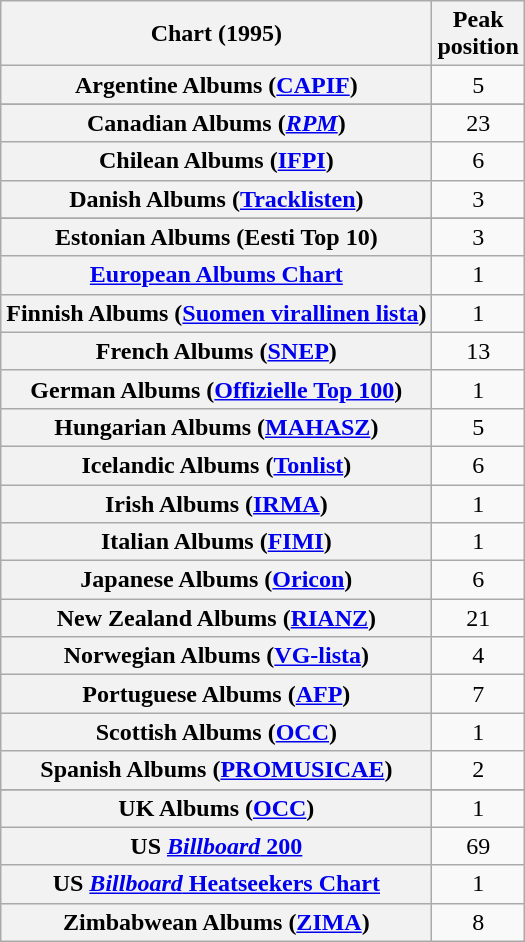<table class="wikitable sortable plainrowheaders">
<tr>
<th>Chart (1995)</th>
<th>Peak<br>position</th>
</tr>
<tr>
<th scope=row>Argentine Albums (<a href='#'>CAPIF</a>)</th>
<td align="center">5</td>
</tr>
<tr>
</tr>
<tr>
</tr>
<tr>
</tr>
<tr>
</tr>
<tr>
<th scope="row">Canadian Albums (<em><a href='#'>RPM</a></em>)</th>
<td style="text-align:center;">23</td>
</tr>
<tr>
<th scope="row">Chilean Albums (<a href='#'>IFPI</a>)</th>
<td style="text-align:center;">6</td>
</tr>
<tr>
<th scope="row">Danish Albums (<a href='#'>Tracklisten</a>)</th>
<td style="text-align:center;">3</td>
</tr>
<tr>
</tr>
<tr>
<th scope="row">Estonian Albums (Eesti Top 10)</th>
<td align="center">3</td>
</tr>
<tr>
<th scope="row"><a href='#'>European Albums Chart</a></th>
<td style="text-align:center;">1</td>
</tr>
<tr>
<th scope="row">Finnish Albums (<a href='#'>Suomen virallinen lista</a>)</th>
<td align="center">1</td>
</tr>
<tr>
<th scope="row">French Albums (<a href='#'>SNEP</a>)</th>
<td style="text-align:center;">13</td>
</tr>
<tr>
<th scope="row">German Albums (<a href='#'>Offizielle Top 100</a>)</th>
<td style="text-align:center;">1</td>
</tr>
<tr>
<th scope="row">Hungarian Albums (<a href='#'>MAHASZ</a>)</th>
<td style="text-align:center;">5</td>
</tr>
<tr>
<th scope="row">Icelandic Albums (<a href='#'>Tonlist</a>)</th>
<td style="text-align:center;">6</td>
</tr>
<tr>
<th scope="row">Irish Albums (<a href='#'>IRMA</a>)</th>
<td style="text-align:center;">1</td>
</tr>
<tr>
<th scope="row">Italian Albums (<a href='#'>FIMI</a>)</th>
<td style="text-align:center;">1</td>
</tr>
<tr>
<th scope="row">Japanese Albums (<a href='#'>Oricon</a>)</th>
<td style="text-align:center;">6</td>
</tr>
<tr>
<th scope="row">New Zealand Albums (<a href='#'>RIANZ</a>)</th>
<td style="text-align:center;">21</td>
</tr>
<tr>
<th scope="row">Norwegian Albums (<a href='#'>VG-lista</a>)</th>
<td style="text-align:center;">4</td>
</tr>
<tr>
<th scope="row">Portuguese Albums (<a href='#'>AFP</a>)</th>
<td style="text-align:center;">7</td>
</tr>
<tr>
<th scope="row">Scottish Albums (<a href='#'>OCC</a>)</th>
<td style="text-align:center;">1</td>
</tr>
<tr>
<th scope="row">Spanish Albums (<a href='#'>PROMUSICAE</a>)</th>
<td style="text-align:center;">2</td>
</tr>
<tr>
</tr>
<tr>
</tr>
<tr>
<th scope="row">UK Albums (<a href='#'>OCC</a>)</th>
<td style="text-align:center;">1</td>
</tr>
<tr>
<th scope="row">US <a href='#'><em>Billboard</em> 200</a></th>
<td style="text-align:center;">69</td>
</tr>
<tr>
<th scope="row">US <a href='#'><em>Billboard</em> Heatseekers Chart</a></th>
<td style="text-align:center;">1</td>
</tr>
<tr>
<th scope="row">Zimbabwean Albums (<a href='#'>ZIMA</a>)</th>
<td align="center">8</td>
</tr>
</table>
